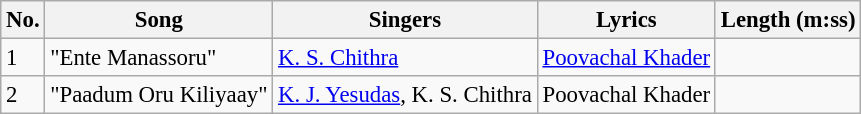<table class="wikitable" style="font-size:95%;">
<tr>
<th>No.</th>
<th>Song</th>
<th>Singers</th>
<th>Lyrics</th>
<th>Length (m:ss)</th>
</tr>
<tr>
<td>1</td>
<td>"Ente Manassoru"</td>
<td><a href='#'>K. S. Chithra</a></td>
<td><a href='#'>Poovachal Khader</a></td>
<td></td>
</tr>
<tr>
<td>2</td>
<td>"Paadum Oru Kiliyaay"</td>
<td><a href='#'>K. J. Yesudas</a>, K. S. Chithra</td>
<td>Poovachal Khader</td>
<td></td>
</tr>
</table>
